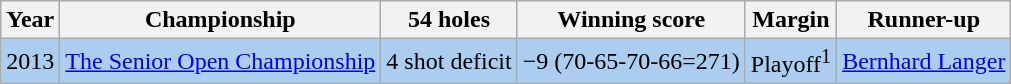<table class="wikitable">
<tr>
<th>Year</th>
<th>Championship</th>
<th>54 holes</th>
<th>Winning score</th>
<th>Margin</th>
<th>Runner-up</th>
</tr>
<tr style="background:#ABCDEF;">
<td>2013</td>
<td><a href='#'>The Senior Open Championship</a></td>
<td>4 shot deficit</td>
<td>−9 (70-65-70-66=271)</td>
<td>Playoff<sup>1</sup></td>
<td> <a href='#'>Bernhard Langer</a></td>
</tr>
</table>
